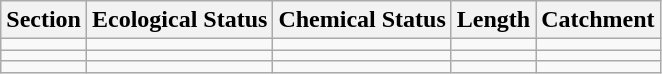<table class="wikitable">
<tr>
<th>Section</th>
<th>Ecological Status</th>
<th>Chemical Status</th>
<th>Length</th>
<th>Catchment</th>
</tr>
<tr>
<td></td>
<td></td>
<td></td>
<td></td>
<td></td>
</tr>
<tr>
<td></td>
<td></td>
<td></td>
<td></td>
<td></td>
</tr>
<tr>
<td></td>
<td></td>
<td></td>
<td></td>
<td></td>
</tr>
</table>
